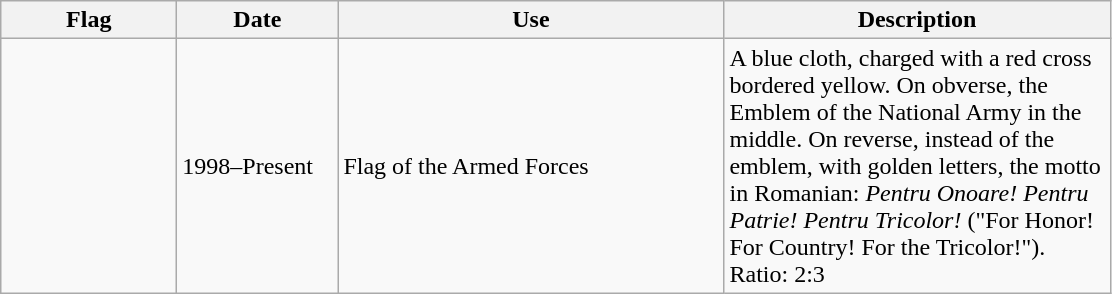<table class="wikitable">
<tr>
<th width="110">Flag</th>
<th width="100">Date</th>
<th width="250">Use</th>
<th width="250">Description</th>
</tr>
<tr>
<td></td>
<td>1998–Present</td>
<td>Flag of the Armed Forces</td>
<td>A blue cloth, charged with a red cross bordered yellow. On obverse, the Emblem of the National Army in the middle. On reverse, instead of the emblem, with golden letters, the motto in Romanian: <em>Pentru Onoare! Pentru Patrie! Pentru Tricolor!</em> ("For Honor! For Country! For the Tricolor!"). Ratio: 2:3</td>
</tr>
</table>
